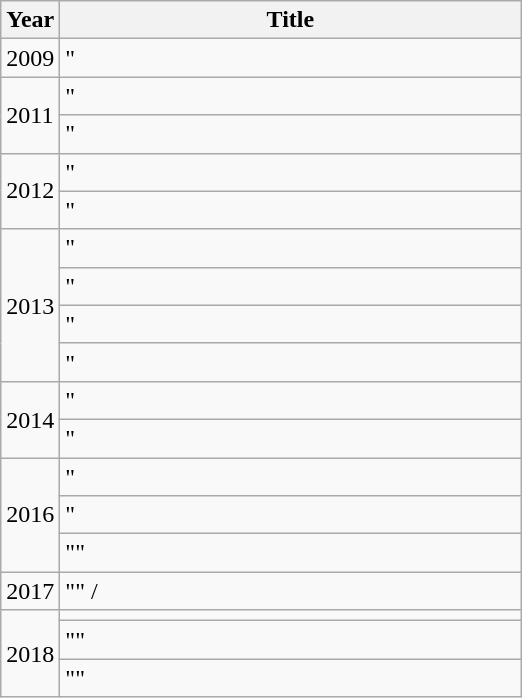<table class="wikitable">
<tr>
<th width=10>Year</th>
<th width=300>Title</th>
</tr>
<tr>
<td>2009</td>
<td>"</td>
</tr>
<tr>
<td rowspan=2>2011</td>
<td>"</td>
</tr>
<tr>
<td>"</td>
</tr>
<tr>
<td rowspan=2>2012</td>
<td>"</td>
</tr>
<tr>
<td>"</td>
</tr>
<tr>
<td rowspan=4>2013</td>
<td>"</td>
</tr>
<tr>
<td>"</td>
</tr>
<tr>
<td>"</td>
</tr>
<tr>
<td>"</td>
</tr>
<tr>
<td rowspan=2>2014</td>
<td>"</td>
</tr>
<tr>
<td>"</td>
</tr>
<tr>
<td rowspan="3">2016</td>
<td>"</td>
</tr>
<tr>
<td>"</td>
</tr>
<tr>
<td>""</td>
</tr>
<tr>
<td>2017</td>
<td>"" / </td>
</tr>
<tr>
<td rowspan="3">2018</td>
<td></td>
</tr>
<tr>
<td>""</td>
</tr>
<tr>
<td>""</td>
</tr>
</table>
